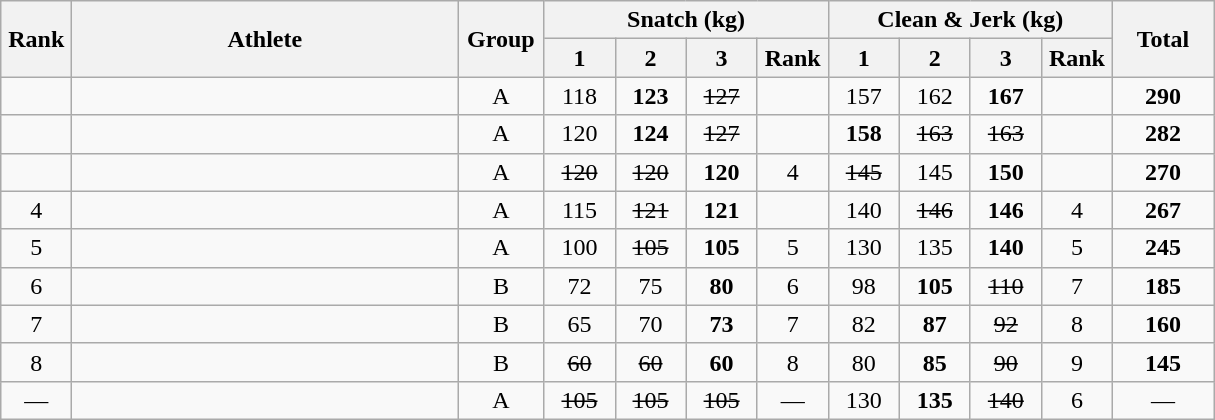<table class = "wikitable" style="text-align:center;">
<tr>
<th rowspan=2 width=40>Rank</th>
<th rowspan=2 width=250>Athlete</th>
<th rowspan=2 width=50>Group</th>
<th colspan=4>Snatch (kg)</th>
<th colspan=4>Clean & Jerk (kg)</th>
<th rowspan=2 width=60>Total</th>
</tr>
<tr>
<th width=40>1</th>
<th width=40>2</th>
<th width=40>3</th>
<th width=40>Rank</th>
<th width=40>1</th>
<th width=40>2</th>
<th width=40>3</th>
<th width=40>Rank</th>
</tr>
<tr>
<td></td>
<td align=left></td>
<td>A</td>
<td>118</td>
<td><strong>123</strong></td>
<td><s>127</s></td>
<td></td>
<td>157</td>
<td>162</td>
<td><strong>167</strong></td>
<td></td>
<td><strong>290</strong></td>
</tr>
<tr>
<td></td>
<td align=left></td>
<td>A</td>
<td>120</td>
<td><strong>124</strong></td>
<td><s>127</s></td>
<td></td>
<td><strong>158</strong></td>
<td><s>163</s></td>
<td><s>163</s></td>
<td></td>
<td><strong>282</strong></td>
</tr>
<tr>
<td></td>
<td align=left></td>
<td>A</td>
<td><s>120</s></td>
<td><s>120</s></td>
<td><strong>120</strong></td>
<td>4</td>
<td><s>145</s></td>
<td>145</td>
<td><strong>150</strong></td>
<td></td>
<td><strong>270</strong></td>
</tr>
<tr>
<td>4</td>
<td align=left></td>
<td>A</td>
<td>115</td>
<td><s>121</s></td>
<td><strong>121</strong></td>
<td></td>
<td>140</td>
<td><s>146</s></td>
<td><strong>146</strong></td>
<td>4</td>
<td><strong>267</strong></td>
</tr>
<tr>
<td>5</td>
<td align=left></td>
<td>A</td>
<td>100</td>
<td><s>105</s></td>
<td><strong>105</strong></td>
<td>5</td>
<td>130</td>
<td>135</td>
<td><strong>140</strong></td>
<td>5</td>
<td><strong>245</strong></td>
</tr>
<tr>
<td>6</td>
<td align=left></td>
<td>B</td>
<td>72</td>
<td>75</td>
<td><strong>80</strong></td>
<td>6</td>
<td>98</td>
<td><strong>105</strong></td>
<td><s>110</s></td>
<td>7</td>
<td><strong>185</strong></td>
</tr>
<tr>
<td>7</td>
<td align=left></td>
<td>B</td>
<td>65</td>
<td>70</td>
<td><strong>73</strong></td>
<td>7</td>
<td>82</td>
<td><strong>87</strong></td>
<td><s>92</s></td>
<td>8</td>
<td><strong>160</strong></td>
</tr>
<tr>
<td>8</td>
<td align=left></td>
<td>B</td>
<td><s>60</s></td>
<td><s>60</s></td>
<td><strong>60</strong></td>
<td>8</td>
<td>80</td>
<td><strong>85</strong></td>
<td><s>90</s></td>
<td>9</td>
<td><strong>145</strong></td>
</tr>
<tr>
<td>—</td>
<td align=left></td>
<td>A</td>
<td><s>105</s></td>
<td><s>105</s></td>
<td><s>105</s></td>
<td>—</td>
<td>130</td>
<td><strong>135</strong></td>
<td><s>140</s></td>
<td>6</td>
<td>—</td>
</tr>
</table>
